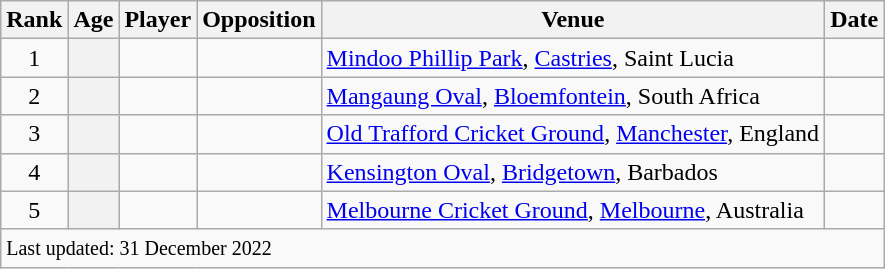<table class="wikitable plainrowheaders sortable">
<tr>
<th scope=col>Rank</th>
<th scope=col>Age</th>
<th scope=col>Player</th>
<th scope=col>Opposition</th>
<th scope=col>Venue</th>
<th scope=col>Date</th>
</tr>
<tr>
<td align=center>1</td>
<th scope=row style=text-align:center;></th>
<td></td>
<td></td>
<td><a href='#'>Mindoo Phillip Park</a>, <a href='#'>Castries</a>, Saint Lucia</td>
<td><a href='#'></a></td>
</tr>
<tr>
<td align=center>2</td>
<th scope=row style=text-align:center;></th>
<td></td>
<td></td>
<td><a href='#'>Mangaung Oval</a>, <a href='#'>Bloemfontein</a>, South Africa</td>
<td><a href='#'></a></td>
</tr>
<tr>
<td align=center>3</td>
<th scope=row style=text-align:center;></th>
<td></td>
<td></td>
<td><a href='#'>Old Trafford Cricket Ground</a>, <a href='#'>Manchester</a>, England</td>
<td><a href='#'></a></td>
</tr>
<tr>
<td align=center>4</td>
<th scope=row style=text-align:center;></th>
<td></td>
<td></td>
<td><a href='#'>Kensington Oval</a>, <a href='#'>Bridgetown</a>, Barbados</td>
<td><a href='#'></a></td>
</tr>
<tr>
<td align=center>5</td>
<th scope=row style=text-align:center;></th>
<td></td>
<td></td>
<td><a href='#'>Melbourne Cricket Ground</a>, <a href='#'>Melbourne</a>, Australia</td>
<td><a href='#'></a></td>
</tr>
<tr class=sortbottom>
<td colspan=7><small>Last updated: 31 December 2022</small></td>
</tr>
</table>
